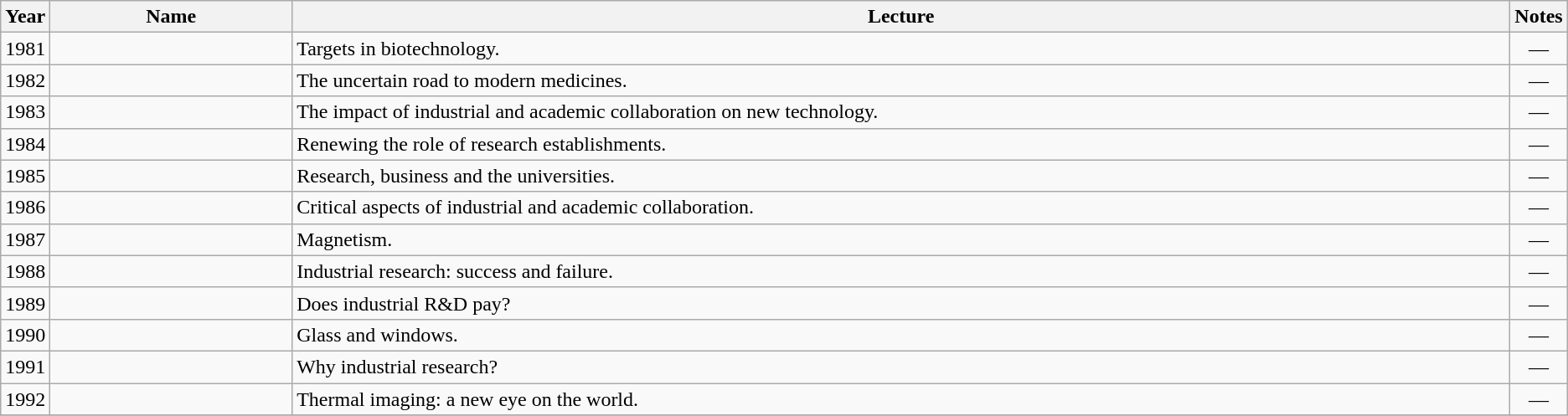<table class="wikitable sortable" border="1" style="align:left;">
<tr>
<th width="4">Year</th>
<th width="1200">Name</th>
<th width="7000">Lecture</th>
<th width="1" class="unsortable">Notes</th>
</tr>
<tr>
<td>1981</td>
<td></td>
<td>Targets in biotechnology.</td>
<td align=center>—</td>
</tr>
<tr>
<td>1982</td>
<td></td>
<td>The uncertain road to modern medicines.</td>
<td align=center>—</td>
</tr>
<tr>
<td>1983</td>
<td></td>
<td>The impact of industrial and academic collaboration on new technology.</td>
<td align=center>—</td>
</tr>
<tr>
<td>1984</td>
<td></td>
<td>Renewing the role of research establishments.</td>
<td align=center>—</td>
</tr>
<tr>
<td>1985</td>
<td></td>
<td>Research, business and the universities.</td>
<td align=center>—</td>
</tr>
<tr>
<td>1986</td>
<td></td>
<td>Critical aspects of industrial and academic collaboration.</td>
<td align=center>—</td>
</tr>
<tr>
<td>1987</td>
<td></td>
<td>Magnetism.</td>
<td align=center>—</td>
</tr>
<tr>
<td>1988</td>
<td></td>
<td>Industrial research: success and failure.</td>
<td align=center>—</td>
</tr>
<tr>
<td>1989</td>
<td></td>
<td>Does industrial R&D pay?</td>
<td align=center>—</td>
</tr>
<tr>
<td>1990</td>
<td></td>
<td>Glass and windows.</td>
<td align=center>—</td>
</tr>
<tr>
<td>1991</td>
<td></td>
<td>Why industrial research?</td>
<td align=center>—</td>
</tr>
<tr>
<td>1992</td>
<td></td>
<td>Thermal imaging: a new eye on the world.</td>
<td align=center>—</td>
</tr>
<tr>
</tr>
</table>
